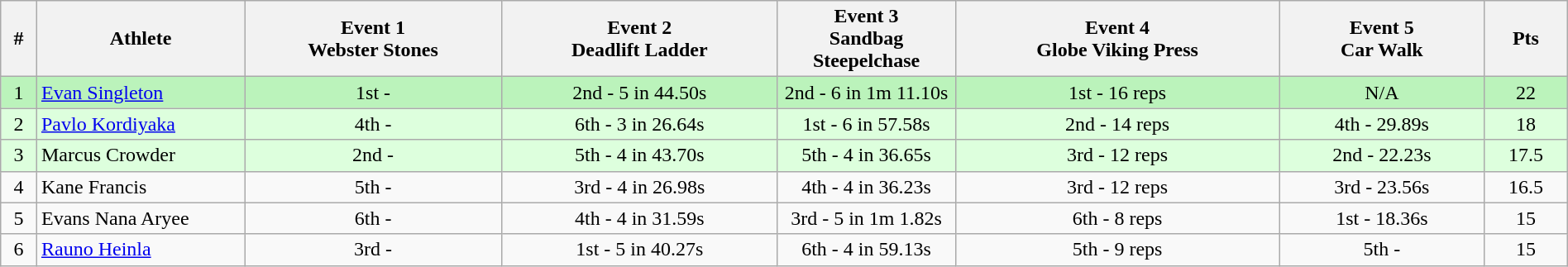<table class="wikitable sortable" style="text-align:center;width: 100%;">
<tr>
<th>#</th>
<th style=width:10em>Athlete</th>
<th style=width:12.5em>Event 1<br>Webster Stones</th>
<th>Event 2<br>Deadlift Ladder</th>
<th style=width:8.5em>Event 3<br>Sandbag Steepelchase</th>
<th>Event 4<br>Globe Viking Press</th>
<th>Event 5<br>Car Walk</th>
<th>Pts</th>
</tr>
<tr bgcolor=bbf3bb>
<td>1</td>
<td align=left> <a href='#'>Evan Singleton</a></td>
<td>1st - </td>
<td>2nd - 5 in 44.50s</td>
<td>2nd - 6 in 1m 11.10s</td>
<td>1st - 16 reps</td>
<td align="center">N/A</td>
<td>22</td>
</tr>
<tr bgcolor=ddffdd>
<td align="center">2</td>
<td align=left> <a href='#'>Pavlo Kordiyaka</a></td>
<td>4th - </td>
<td>6th - 3 in 26.64s</td>
<td>1st - 6 in 57.58s</td>
<td>2nd - 14 reps</td>
<td>4th - 29.89s</td>
<td align="center">18</td>
</tr>
<tr bgcolor=ddffdd>
<td align="center">3</td>
<td align=left> Marcus Crowder</td>
<td>2nd - </td>
<td>5th - 4 in 43.70s</td>
<td>5th - 4 in 36.65s</td>
<td>3rd - 12 reps</td>
<td>2nd - 22.23s</td>
<td align="center">17.5</td>
</tr>
<tr>
<td align="center">4</td>
<td align=left> Kane Francis</td>
<td>5th - </td>
<td>3rd - 4 in 26.98s</td>
<td>4th - 4 in 36.23s</td>
<td>3rd - 12 reps</td>
<td>3rd - 23.56s</td>
<td align="center">16.5</td>
</tr>
<tr>
<td align="center">5</td>
<td align=left> Evans Nana Aryee</td>
<td>6th - </td>
<td>4th - 4 in 31.59s</td>
<td>3rd - 5 in 1m 1.82s</td>
<td>6th - 8 reps</td>
<td>1st - 18.36s</td>
<td align="center">15</td>
</tr>
<tr>
<td align="center">6</td>
<td align=left> <a href='#'>Rauno Heinla</a></td>
<td>3rd - </td>
<td>1st - 5 in 40.27s</td>
<td>6th - 4 in 59.13s</td>
<td>5th - 9 reps</td>
<td>5th - </td>
<td align="center">15</td>
</tr>
</table>
